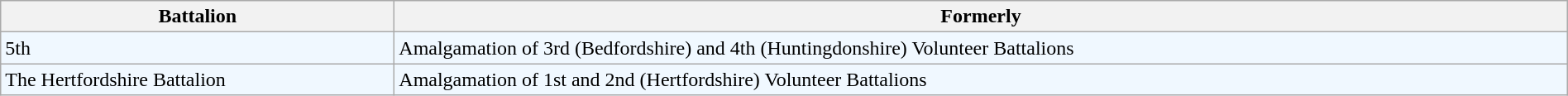<table class="wikitable" style="width:100%;">
<tr>
<th>Battalion</th>
<th>Formerly</th>
</tr>
<tr style="background:#f0f8ff;">
<td>5th</td>
<td>Amalgamation of 3rd (Bedfordshire) and 4th (Huntingdonshire) Volunteer Battalions</td>
</tr>
<tr style="background:#f0f8ff;">
<td>The Hertfordshire Battalion</td>
<td>Amalgamation of 1st and 2nd (Hertfordshire) Volunteer Battalions</td>
</tr>
</table>
